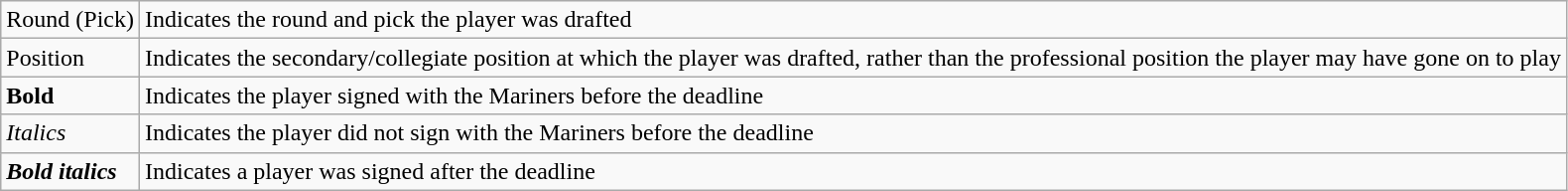<table class="wikitable" border="1">
<tr>
<td>Round (Pick)</td>
<td>Indicates the round and pick the player was drafted</td>
</tr>
<tr>
<td>Position</td>
<td>Indicates the secondary/collegiate position at which the player was drafted, rather than the professional position the player may have gone on to play</td>
</tr>
<tr>
<td><strong>Bold</strong></td>
<td>Indicates the player signed with the Mariners before the deadline</td>
</tr>
<tr>
<td><em>Italics</em></td>
<td>Indicates the player did not sign with the Mariners before the deadline</td>
</tr>
<tr>
<td><strong><em>Bold italics</em></strong></td>
<td>Indicates a player was signed after the deadline</td>
</tr>
</table>
